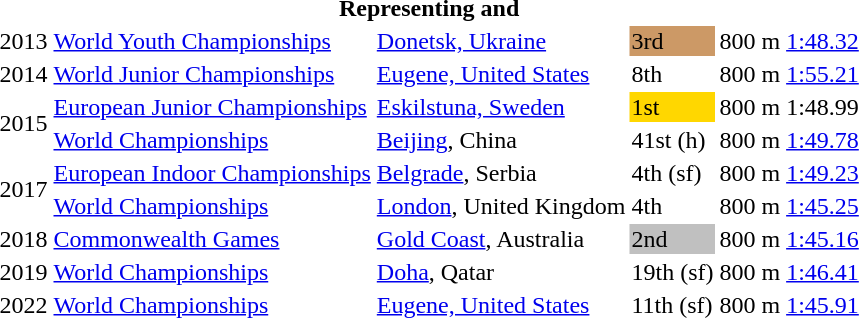<table>
<tr>
<th colspan="6">Representing  and </th>
</tr>
<tr>
<td>2013</td>
<td><a href='#'>World Youth Championships</a></td>
<td><a href='#'>Donetsk, Ukraine</a></td>
<td bgcolor=cc9966>3rd</td>
<td>800 m</td>
<td><a href='#'>1:48.32</a></td>
</tr>
<tr>
<td>2014</td>
<td><a href='#'>World Junior Championships</a></td>
<td><a href='#'>Eugene, United States</a></td>
<td>8th</td>
<td>800 m</td>
<td><a href='#'>1:55.21</a></td>
</tr>
<tr>
<td rowspan=2>2015</td>
<td><a href='#'>European Junior Championships</a></td>
<td><a href='#'>Eskilstuna, Sweden</a></td>
<td bgcolor=gold>1st</td>
<td>800 m</td>
<td>1:48.99</td>
</tr>
<tr>
<td><a href='#'>World Championships</a></td>
<td><a href='#'>Beijing</a>, China</td>
<td>41st (h)</td>
<td>800 m</td>
<td><a href='#'>1:49.78</a></td>
</tr>
<tr>
<td rowspan="2">2017</td>
<td><a href='#'>European Indoor Championships</a></td>
<td><a href='#'>Belgrade</a>, Serbia</td>
<td>4th (sf)</td>
<td>800 m</td>
<td><a href='#'>1:49.23</a></td>
</tr>
<tr>
<td><a href='#'>World Championships</a></td>
<td><a href='#'>London</a>, United Kingdom</td>
<td>4th</td>
<td>800 m</td>
<td><a href='#'>1:45.25</a></td>
</tr>
<tr>
<td>2018</td>
<td><a href='#'>Commonwealth Games</a></td>
<td><a href='#'>Gold Coast</a>, Australia</td>
<td bgcolor=silver>2nd</td>
<td>800 m</td>
<td><a href='#'>1:45.16</a></td>
</tr>
<tr>
<td>2019</td>
<td><a href='#'>World Championships</a></td>
<td><a href='#'>Doha</a>, Qatar</td>
<td>19th (sf)</td>
<td>800 m</td>
<td><a href='#'>1:46.41</a></td>
</tr>
<tr>
<td>2022</td>
<td><a href='#'>World Championships</a></td>
<td><a href='#'>Eugene, United States</a></td>
<td>11th (sf)</td>
<td>800 m</td>
<td><a href='#'>1:45.91</a></td>
</tr>
</table>
